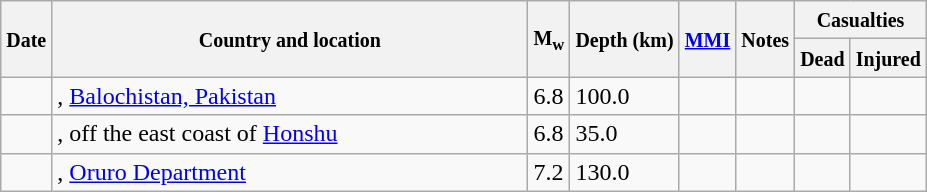<table class="wikitable sortable sort-under" style="border:1px black; margin-left:1em;">
<tr>
<th rowspan="2"><small>Date</small></th>
<th rowspan="2" style="width: 310px"><small>Country and location</small></th>
<th rowspan="2"><small>M<sub>w</sub></small></th>
<th rowspan="2"><small>Depth (km)</small></th>
<th rowspan="2"><small><a href='#'>MMI</a></small></th>
<th rowspan="2" class="unsortable"><small>Notes</small></th>
<th colspan="2"><small>Casualties</small></th>
</tr>
<tr>
<th><small>Dead</small></th>
<th><small>Injured</small></th>
</tr>
<tr>
<td></td>
<td>, <a href='#'>Balochistan, Pakistan</a></td>
<td>6.8</td>
<td>100.0</td>
<td></td>
<td></td>
<td></td>
<td></td>
</tr>
<tr>
<td></td>
<td>, off the east coast of <a href='#'>Honshu</a></td>
<td>6.8</td>
<td>35.0</td>
<td></td>
<td></td>
<td></td>
<td></td>
</tr>
<tr>
<td></td>
<td>, <a href='#'>Oruro Department</a></td>
<td>7.2</td>
<td>130.0</td>
<td></td>
<td></td>
<td></td>
<td></td>
</tr>
</table>
